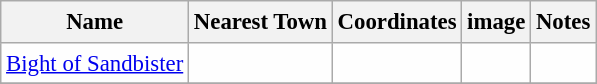<table class="wikitable sortable" style="table-layout:fixed;background-color:#FEFEFE;font-size:95%;padding:0.30em;line-height:1.35em;">
<tr>
<th scope="col">Name</th>
<th scope="col">Nearest Town</th>
<th scope="col" data-sort-type="number">Coordinates</th>
<th scope="col">image</th>
<th class="unsortable">Notes</th>
</tr>
<tr>
<td><a href='#'>Bight of Sandbister</a></td>
<td></td>
<td></td>
<td></td>
<td></td>
</tr>
<tr>
</tr>
</table>
